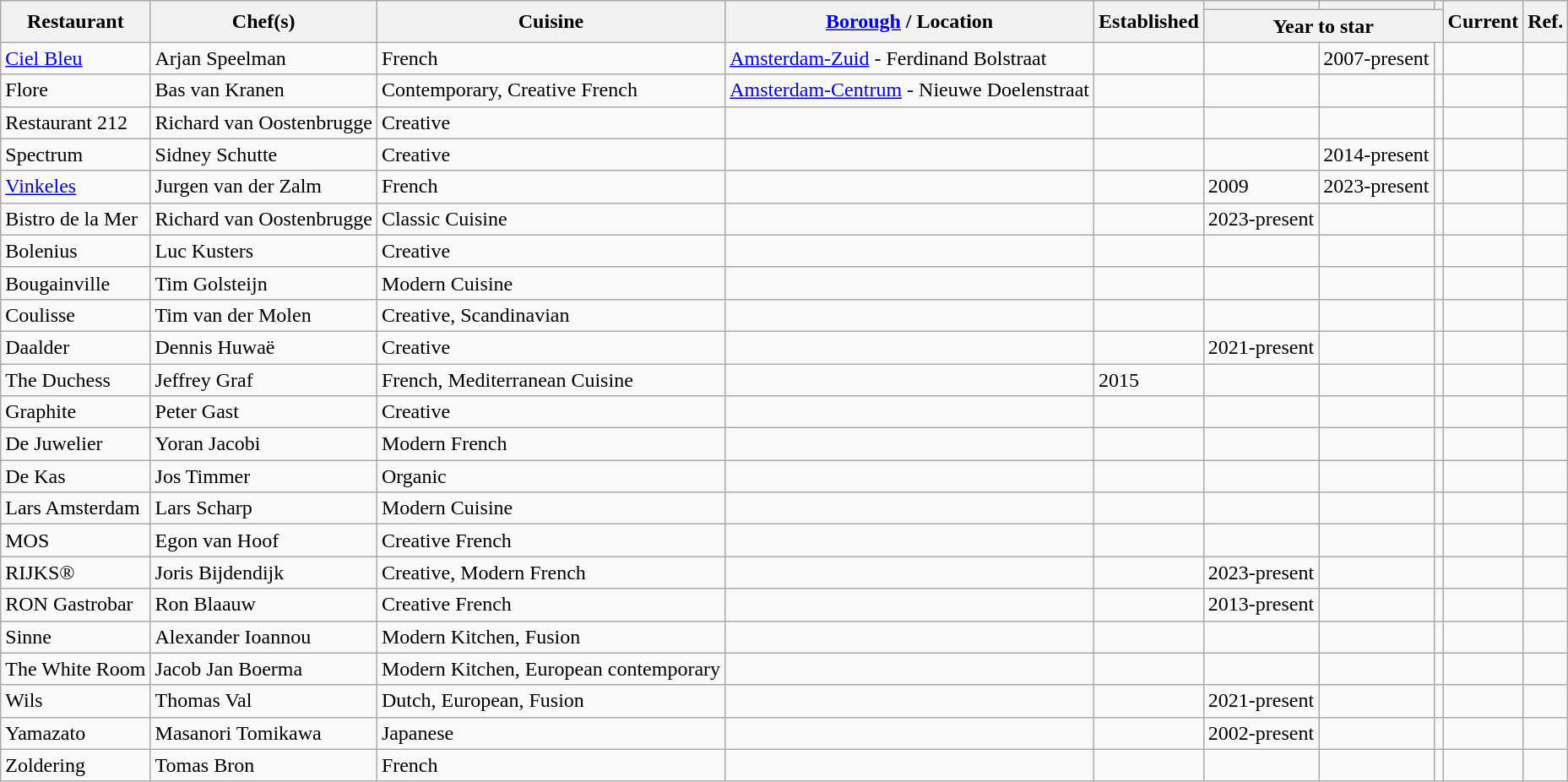<table class="wikitable sortable plainrowheaders">
<tr>
<th rowspan="2" scope="col">Restaurant</th>
<th rowspan="2" scope="col">Chef(s)</th>
<th rowspan="2" scope="col">Cuisine</th>
<th rowspan="2" scope="col"><a href='#'>Borough</a> / Location</th>
<th rowspan="2">Established</th>
<th scope="col"></th>
<th scope="col"></th>
<th scope="col"></th>
<th rowspan="2" scope="col">Current</th>
<th rowspan="2" class="unsortable" scope="col">Ref.</th>
</tr>
<tr class="unsortable">
<th colspan="3" scope="col">Year to star</th>
</tr>
<tr>
<td><a href='#'>Ciel Bleu</a></td>
<td>Arjan Speelman</td>
<td>French</td>
<td><a href='#'>Amsterdam-Zuid</a> - Ferdinand Bolstraat</td>
<td></td>
<td align="center"></td>
<td align="center">2007-present</td>
<td align="center"></td>
<td align="center"></td>
<td align="center"></td>
</tr>
<tr>
<td>Flore</td>
<td>Bas van Kranen</td>
<td>Contemporary, Creative French</td>
<td><a href='#'>Amsterdam-Centrum</a> - Nieuwe Doelenstraat</td>
<td></td>
<td align="center"></td>
<td align="center"></td>
<td align="center"></td>
<td align="center"></td>
<td align="center"></td>
</tr>
<tr>
<td>Restaurant 212</td>
<td>Richard van Oostenbrugge</td>
<td>Creative</td>
<td></td>
<td></td>
<td></td>
<td></td>
<td></td>
<td></td>
<td></td>
</tr>
<tr>
<td>Spectrum</td>
<td>Sidney Schutte</td>
<td>Creative</td>
<td></td>
<td></td>
<td></td>
<td>2014-present</td>
<td></td>
<td></td>
<td></td>
</tr>
<tr>
<td><a href='#'>Vinkeles</a></td>
<td>Jurgen van der Zalm</td>
<td>French</td>
<td></td>
<td></td>
<td>2009</td>
<td>2023-present</td>
<td></td>
<td></td>
<td></td>
</tr>
<tr>
<td>Bistro de la Mer</td>
<td>Richard van Oostenbrugge</td>
<td>Classic Cuisine</td>
<td></td>
<td></td>
<td>2023-present</td>
<td></td>
<td></td>
<td></td>
<td></td>
</tr>
<tr>
<td>Bolenius</td>
<td>Luc Kusters</td>
<td>Creative</td>
<td></td>
<td></td>
<td></td>
<td></td>
<td></td>
<td></td>
<td></td>
</tr>
<tr>
<td>Bougainville</td>
<td>Tim Golsteijn</td>
<td>Modern Cuisine</td>
<td></td>
<td></td>
<td></td>
<td></td>
<td></td>
<td></td>
<td></td>
</tr>
<tr>
<td>Coulisse</td>
<td>Tim van der Molen</td>
<td>Creative, Scandinavian</td>
<td></td>
<td></td>
<td></td>
<td></td>
<td></td>
<td></td>
<td></td>
</tr>
<tr>
<td>Daalder</td>
<td>Dennis Huwaë</td>
<td>Creative</td>
<td></td>
<td></td>
<td>2021-present</td>
<td></td>
<td></td>
<td></td>
<td></td>
</tr>
<tr>
<td>The Duchess</td>
<td>Jeffrey Graf</td>
<td>French, Mediterranean Cuisine</td>
<td></td>
<td>2015</td>
<td></td>
<td></td>
<td></td>
<td></td>
<td></td>
</tr>
<tr>
<td>Graphite</td>
<td>Peter Gast</td>
<td>Creative</td>
<td></td>
<td></td>
<td></td>
<td></td>
<td></td>
<td></td>
<td></td>
</tr>
<tr>
<td>De Juwelier</td>
<td>Yoran Jacobi</td>
<td>Modern French</td>
<td></td>
<td></td>
<td></td>
<td></td>
<td></td>
<td></td>
<td></td>
</tr>
<tr>
<td>De Kas</td>
<td>Jos Timmer</td>
<td>Organic</td>
<td></td>
<td></td>
<td></td>
<td></td>
<td></td>
<td></td>
<td></td>
</tr>
<tr>
<td>Lars Amsterdam</td>
<td>Lars Scharp</td>
<td>Modern Cuisine</td>
<td></td>
<td></td>
<td></td>
<td></td>
<td></td>
<td></td>
<td></td>
</tr>
<tr>
<td>MOS</td>
<td>Egon van Hoof</td>
<td>Creative French</td>
<td></td>
<td></td>
<td></td>
<td></td>
<td></td>
<td></td>
<td></td>
</tr>
<tr>
<td>RIJKS®</td>
<td>Joris Bijdendijk</td>
<td>Creative, Modern French</td>
<td></td>
<td></td>
<td>2023-present</td>
<td></td>
<td></td>
<td></td>
<td></td>
</tr>
<tr>
<td>RON Gastrobar</td>
<td>Ron Blaauw</td>
<td>Creative French</td>
<td></td>
<td></td>
<td>2013-present</td>
<td></td>
<td></td>
<td></td>
<td></td>
</tr>
<tr>
<td>Sinne</td>
<td>Alexander Ioannou</td>
<td>Modern Kitchen, Fusion</td>
<td></td>
<td></td>
<td></td>
<td></td>
<td></td>
<td></td>
<td></td>
</tr>
<tr>
<td>The White Room</td>
<td>Jacob Jan Boerma</td>
<td>Modern Kitchen, European contemporary</td>
<td></td>
<td></td>
<td></td>
<td></td>
<td></td>
<td></td>
<td></td>
</tr>
<tr>
<td>Wils</td>
<td>Thomas Val</td>
<td>Dutch, European, Fusion</td>
<td></td>
<td></td>
<td>2021-present</td>
<td></td>
<td></td>
<td></td>
<td></td>
</tr>
<tr>
<td>Yamazato</td>
<td>Masanori Tomikawa</td>
<td>Japanese</td>
<td></td>
<td></td>
<td>2002-present</td>
<td></td>
<td></td>
<td></td>
<td></td>
</tr>
<tr>
<td>Zoldering</td>
<td>Tomas Bron</td>
<td>French</td>
<td></td>
<td></td>
<td></td>
<td></td>
<td></td>
<td></td>
<td></td>
</tr>
</table>
